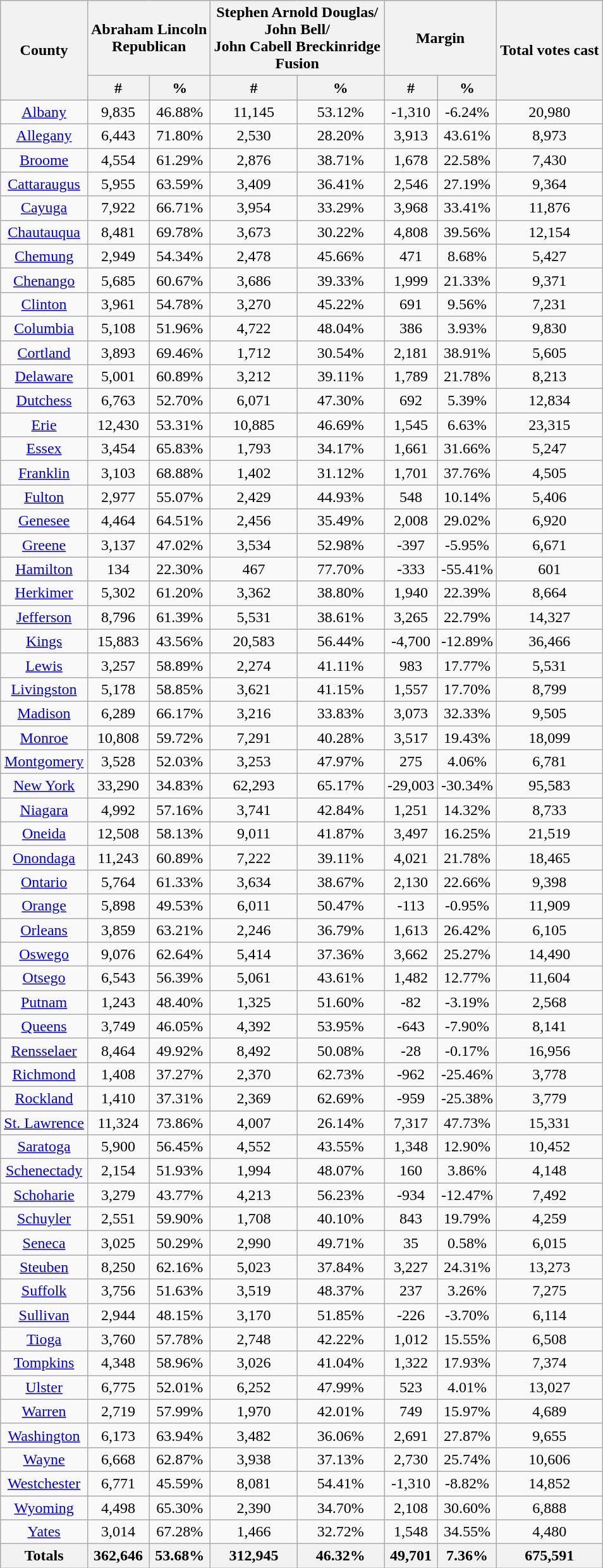<table class="wikitable sortable">
<tr>
<th rowspan="2">County</th>
<th colspan="2">Abraham Lincoln<br>Republican</th>
<th colspan="2">Stephen Arnold Douglas/<br>John Bell/<br>John Cabell Breckinridge<br>Fusion</th>
<th colspan="2">Margin</th>
<th rowspan="2">Total votes cast</th>
</tr>
<tr>
<th data-sort-type="number">#</th>
<th data-sort-type="number">%</th>
<th data-sort-type="number">#</th>
<th data-sort-type="number">%</th>
<th data-sort-type="number">#</th>
<th data-sort-type="number">%</th>
</tr>
<tr style="text-align:center">
<td><a href='#'>Albany</a></td>
<td>9,835</td>
<td>46.88%</td>
<td>11,145</td>
<td>53.12%</td>
<td>-1,310</td>
<td>-6.24%</td>
<td>20,980</td>
</tr>
<tr style="text-align:center">
<td><a href='#'>Allegany</a></td>
<td>6,443</td>
<td>71.80%</td>
<td>2,530</td>
<td>28.20%</td>
<td>3,913</td>
<td>43.61%</td>
<td>8,973</td>
</tr>
<tr style="text-align:center">
<td><a href='#'>Broome</a></td>
<td>4,554</td>
<td>61.29%</td>
<td>2,876</td>
<td>38.71%</td>
<td>1,678</td>
<td>22.58%</td>
<td>7,430</td>
</tr>
<tr style="text-align:center">
<td><a href='#'>Cattaraugus</a></td>
<td>5,955</td>
<td>63.59%</td>
<td>3,409</td>
<td>36.41%</td>
<td>2,546</td>
<td>27.19%</td>
<td>9,364</td>
</tr>
<tr style="text-align:center">
<td><a href='#'>Cayuga</a></td>
<td>7,922</td>
<td>66.71%</td>
<td>3,954</td>
<td>33.29%</td>
<td>3,968</td>
<td>33.41%</td>
<td>11,876</td>
</tr>
<tr style="text-align:center">
<td><a href='#'>Chautauqua</a></td>
<td>8,481</td>
<td>69.78%</td>
<td>3,673</td>
<td>30.22%</td>
<td>4,808</td>
<td>39.56%</td>
<td>12,154</td>
</tr>
<tr style="text-align:center">
<td><a href='#'>Chemung</a></td>
<td>2,949</td>
<td>54.34%</td>
<td>2,478</td>
<td>45.66%</td>
<td>471</td>
<td>8.68%</td>
<td>5,427</td>
</tr>
<tr style="text-align:center">
<td><a href='#'>Chenango</a></td>
<td>5,685</td>
<td>60.67%</td>
<td>3,686</td>
<td>39.33%</td>
<td>1,999</td>
<td>21.33%</td>
<td>9,371</td>
</tr>
<tr style="text-align:center">
<td><a href='#'>Clinton</a></td>
<td>3,961</td>
<td>54.78%</td>
<td>3,270</td>
<td>45.22%</td>
<td>691</td>
<td>9.56%</td>
<td>7,231</td>
</tr>
<tr style="text-align:center">
<td><a href='#'>Columbia</a></td>
<td>5,108</td>
<td>51.96%</td>
<td>4,722</td>
<td>48.04%</td>
<td>386</td>
<td>3.93%</td>
<td>9,830</td>
</tr>
<tr style="text-align:center">
<td><a href='#'>Cortland</a></td>
<td>3,893</td>
<td>69.46%</td>
<td>1,712</td>
<td>30.54%</td>
<td>2,181</td>
<td>38.91%</td>
<td>5,605</td>
</tr>
<tr style="text-align:center">
<td><a href='#'>Delaware</a></td>
<td>5,001</td>
<td>60.89%</td>
<td>3,212</td>
<td>39.11%</td>
<td>1,789</td>
<td>21.78%</td>
<td>8,213</td>
</tr>
<tr style="text-align:center">
<td><a href='#'>Dutchess</a></td>
<td>6,763</td>
<td>52.70%</td>
<td>6,071</td>
<td>47.30%</td>
<td>692</td>
<td>5.39%</td>
<td>12,834</td>
</tr>
<tr style="text-align:center">
<td><a href='#'>Erie</a></td>
<td>12,430</td>
<td>53.31%</td>
<td>10,885</td>
<td>46.69%</td>
<td>1,545</td>
<td>6.63%</td>
<td>23,315</td>
</tr>
<tr style="text-align:center">
<td><a href='#'>Essex</a></td>
<td>3,454</td>
<td>65.83%</td>
<td>1,793</td>
<td>34.17%</td>
<td>1,661</td>
<td>31.66%</td>
<td>5,247</td>
</tr>
<tr style="text-align:center">
<td><a href='#'>Franklin</a></td>
<td>3,103</td>
<td>68.88%</td>
<td>1,402</td>
<td>31.12%</td>
<td>1,701</td>
<td>37.76%</td>
<td>4,505</td>
</tr>
<tr style="text-align:center">
<td><a href='#'>Fulton</a></td>
<td>2,977</td>
<td>55.07%</td>
<td>2,429</td>
<td>44.93%</td>
<td>548</td>
<td>10.14%</td>
<td>5,406</td>
</tr>
<tr style="text-align:center">
<td><a href='#'>Genesee</a></td>
<td>4,464</td>
<td>64.51%</td>
<td>2,456</td>
<td>35.49%</td>
<td>2,008</td>
<td>29.02%</td>
<td>6,920</td>
</tr>
<tr style="text-align:center">
<td><a href='#'>Greene</a></td>
<td>3,137</td>
<td>47.02%</td>
<td>3,534</td>
<td>52.98%</td>
<td>-397</td>
<td>-5.95%</td>
<td>6,671</td>
</tr>
<tr style="text-align:center">
<td><a href='#'>Hamilton</a></td>
<td>134</td>
<td>22.30%</td>
<td>467</td>
<td>77.70%</td>
<td>-333</td>
<td>-55.41%</td>
<td>601</td>
</tr>
<tr style="text-align:center">
<td><a href='#'>Herkimer</a></td>
<td>5,302</td>
<td>61.20%</td>
<td>3,362</td>
<td>38.80%</td>
<td>1,940</td>
<td>22.39%</td>
<td>8,664</td>
</tr>
<tr style="text-align:center">
<td><a href='#'>Jefferson</a></td>
<td>8,796</td>
<td>61.39%</td>
<td>5,531</td>
<td>38.61%</td>
<td>3,265</td>
<td>22.79%</td>
<td>14,327</td>
</tr>
<tr style="text-align:center">
<td><a href='#'>Kings</a></td>
<td>15,883</td>
<td>43.56%</td>
<td>20,583</td>
<td>56.44%</td>
<td>-4,700</td>
<td>-12.89%</td>
<td>36,466</td>
</tr>
<tr style="text-align:center">
<td><a href='#'>Lewis</a></td>
<td>3,257</td>
<td>58.89%</td>
<td>2,274</td>
<td>41.11%</td>
<td>983</td>
<td>17.77%</td>
<td>5,531</td>
</tr>
<tr style="text-align:center">
<td><a href='#'>Livingston</a></td>
<td>5,178</td>
<td>58.85%</td>
<td>3,621</td>
<td>41.15%</td>
<td>1,557</td>
<td>17.70%</td>
<td>8,799</td>
</tr>
<tr style="text-align:center">
<td><a href='#'>Madison</a></td>
<td>6,289</td>
<td>66.17%</td>
<td>3,216</td>
<td>33.83%</td>
<td>3,073</td>
<td>32.33%</td>
<td>9,505</td>
</tr>
<tr style="text-align:center">
<td><a href='#'>Monroe</a></td>
<td>10,808</td>
<td>59.72%</td>
<td>7,291</td>
<td>40.28%</td>
<td>3,517</td>
<td>19.43%</td>
<td>18,099</td>
</tr>
<tr style="text-align:center">
<td><a href='#'>Montgomery</a></td>
<td>3,528</td>
<td>52.03%</td>
<td>3,253</td>
<td>47.97%</td>
<td>275</td>
<td>4.06%</td>
<td>6,781</td>
</tr>
<tr style="text-align:center">
<td><a href='#'>New York</a></td>
<td>33,290</td>
<td>34.83%</td>
<td>62,293</td>
<td>65.17%</td>
<td>-29,003</td>
<td>-30.34%</td>
<td>95,583</td>
</tr>
<tr style="text-align:center">
<td><a href='#'>Niagara</a></td>
<td>4,992</td>
<td>57.16%</td>
<td>3,741</td>
<td>42.84%</td>
<td>1,251</td>
<td>14.32%</td>
<td>8,733</td>
</tr>
<tr style="text-align:center">
<td><a href='#'>Oneida</a></td>
<td>12,508</td>
<td>58.13%</td>
<td>9,011</td>
<td>41.87%</td>
<td>3,497</td>
<td>16.25%</td>
<td>21,519</td>
</tr>
<tr style="text-align:center">
<td><a href='#'>Onondaga</a></td>
<td>11,243</td>
<td>60.89%</td>
<td>7,222</td>
<td>39.11%</td>
<td>4,021</td>
<td>21.78%</td>
<td>18,465</td>
</tr>
<tr style="text-align:center">
<td><a href='#'>Ontario</a></td>
<td>5,764</td>
<td>61.33%</td>
<td>3,634</td>
<td>38.67%</td>
<td>2,130</td>
<td>22.66%</td>
<td>9,398</td>
</tr>
<tr style="text-align:center">
<td><a href='#'>Orange</a></td>
<td>5,898</td>
<td>49.53%</td>
<td>6,011</td>
<td>50.47%</td>
<td>-113</td>
<td>-0.95%</td>
<td>11,909</td>
</tr>
<tr style="text-align:center">
<td><a href='#'>Orleans</a></td>
<td>3,859</td>
<td>63.21%</td>
<td>2,246</td>
<td>36.79%</td>
<td>1,613</td>
<td>26.42%</td>
<td>6,105</td>
</tr>
<tr style="text-align:center">
<td><a href='#'>Oswego</a></td>
<td>9,076</td>
<td>62.64%</td>
<td>5,414</td>
<td>37.36%</td>
<td>3,662</td>
<td>25.27%</td>
<td>14,490</td>
</tr>
<tr style="text-align:center">
<td><a href='#'>Otsego</a></td>
<td>6,543</td>
<td>56.39%</td>
<td>5,061</td>
<td>43.61%</td>
<td>1,482</td>
<td>12.77%</td>
<td>11,604</td>
</tr>
<tr style="text-align:center">
<td><a href='#'>Putnam</a></td>
<td>1,243</td>
<td>48.40%</td>
<td>1,325</td>
<td>51.60%</td>
<td>-82</td>
<td>-3.19%</td>
<td>2,568</td>
</tr>
<tr style="text-align:center">
<td><a href='#'>Queens</a></td>
<td>3,749</td>
<td>46.05%</td>
<td>4,392</td>
<td>53.95%</td>
<td>-643</td>
<td>-7.90%</td>
<td>8,141</td>
</tr>
<tr style="text-align:center">
<td><a href='#'>Rensselaer</a></td>
<td>8,464</td>
<td>49.92%</td>
<td>8,492</td>
<td>50.08%</td>
<td>-28</td>
<td>-0.17%</td>
<td>16,956</td>
</tr>
<tr style="text-align:center">
<td><a href='#'>Richmond</a></td>
<td>1,408</td>
<td>37.27%</td>
<td>2,370</td>
<td>62.73%</td>
<td>-962</td>
<td>-25.46%</td>
<td>3,778</td>
</tr>
<tr style="text-align:center">
<td><a href='#'>Rockland</a></td>
<td>1,410</td>
<td>37.31%</td>
<td>2,369</td>
<td>62.69%</td>
<td>-959</td>
<td>-25.38%</td>
<td>3,779</td>
</tr>
<tr style="text-align:center">
<td><a href='#'>St. Lawrence</a></td>
<td>11,324</td>
<td>73.86%</td>
<td>4,007</td>
<td>26.14%</td>
<td>7,317</td>
<td>47.73%</td>
<td>15,331</td>
</tr>
<tr style="text-align:center">
<td><a href='#'>Saratoga</a></td>
<td>5,900</td>
<td>56.45%</td>
<td>4,552</td>
<td>43.55%</td>
<td>1,348</td>
<td>12.90%</td>
<td>10,452</td>
</tr>
<tr style="text-align:center">
<td><a href='#'>Schenectady</a></td>
<td>2,154</td>
<td>51.93%</td>
<td>1,994</td>
<td>48.07%</td>
<td>160</td>
<td>3.86%</td>
<td>4,148</td>
</tr>
<tr style="text-align:center">
<td><a href='#'>Schoharie</a></td>
<td>3,279</td>
<td>43.77%</td>
<td>4,213</td>
<td>56.23%</td>
<td>-934</td>
<td>-12.47%</td>
<td>7,492</td>
</tr>
<tr style="text-align:center">
<td><a href='#'>Schuyler</a></td>
<td>2,551</td>
<td>59.90%</td>
<td>1,708</td>
<td>40.10%</td>
<td>843</td>
<td>19.79%</td>
<td>4,259</td>
</tr>
<tr style="text-align:center">
<td><a href='#'>Seneca</a></td>
<td>3,025</td>
<td>50.29%</td>
<td>2,990</td>
<td>49.71%</td>
<td>35</td>
<td>0.58%</td>
<td>6,015</td>
</tr>
<tr style="text-align:center">
<td><a href='#'>Steuben</a></td>
<td>8,250</td>
<td>62.16%</td>
<td>5,023</td>
<td>37.84%</td>
<td>3,227</td>
<td>24.31%</td>
<td>13,273</td>
</tr>
<tr style="text-align:center">
<td><a href='#'>Suffolk</a></td>
<td>3,756</td>
<td>51.63%</td>
<td>3,519</td>
<td>48.37%</td>
<td>237</td>
<td>3.26%</td>
<td>7,275</td>
</tr>
<tr style="text-align:center">
<td><a href='#'>Sullivan</a></td>
<td>2,944</td>
<td>48.15%</td>
<td>3,170</td>
<td>51.85%</td>
<td>-226</td>
<td>-3.70%</td>
<td>6,114</td>
</tr>
<tr style="text-align:center">
<td><a href='#'>Tioga</a></td>
<td>3,760</td>
<td>57.78%</td>
<td>2,748</td>
<td>42.22%</td>
<td>1,012</td>
<td>15.55%</td>
<td>6,508</td>
</tr>
<tr style="text-align:center">
<td><a href='#'>Tompkins</a></td>
<td>4,348</td>
<td>58.96%</td>
<td>3,026</td>
<td>41.04%</td>
<td>1,322</td>
<td>17.93%</td>
<td>7,374</td>
</tr>
<tr style="text-align:center">
<td><a href='#'>Ulster</a></td>
<td>6,775</td>
<td>52.01%</td>
<td>6,252</td>
<td>47.99%</td>
<td>523</td>
<td>4.01%</td>
<td>13,027</td>
</tr>
<tr style="text-align:center">
<td><a href='#'>Warren</a></td>
<td>2,719</td>
<td>57.99%</td>
<td>1,970</td>
<td>42.01%</td>
<td>749</td>
<td>15.97%</td>
<td>4,689</td>
</tr>
<tr style="text-align:center">
<td><a href='#'>Washington</a></td>
<td>6,173</td>
<td>63.94%</td>
<td>3,482</td>
<td>36.06%</td>
<td>2,691</td>
<td>27.87%</td>
<td>9,655</td>
</tr>
<tr style="text-align:center">
<td><a href='#'>Wayne</a></td>
<td>6,668</td>
<td>62.87%</td>
<td>3,938</td>
<td>37.13%</td>
<td>2,730</td>
<td>25.74%</td>
<td>10,606</td>
</tr>
<tr style="text-align:center">
<td><a href='#'>Westchester</a></td>
<td>6,771</td>
<td>45.59%</td>
<td>8,081</td>
<td>54.41%</td>
<td>-1,310</td>
<td>-8.82%</td>
<td>14,852</td>
</tr>
<tr style="text-align:center">
<td><a href='#'>Wyoming</a></td>
<td>4,498</td>
<td>65.30%</td>
<td>2,390</td>
<td>34.70%</td>
<td>2,108</td>
<td>30.60%</td>
<td>6,888</td>
</tr>
<tr style="text-align:center">
<td><a href='#'>Yates</a></td>
<td>3,014</td>
<td>67.28%</td>
<td>1,466</td>
<td>32.72%</td>
<td>1,548</td>
<td>34.55%</td>
<td>4,480</td>
</tr>
<tr>
<th>Totals</th>
<th>362,646</th>
<th>53.68%</th>
<th>312,945</th>
<th>46.32%</th>
<th>49,701</th>
<th>7.36%</th>
<th>675,591</th>
</tr>
</table>
